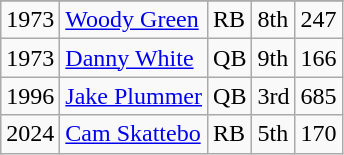<table class="wikitable">
<tr>
</tr>
<tr>
<td>1973</td>
<td><a href='#'>Woody Green</a></td>
<td>RB</td>
<td>8th</td>
<td>247</td>
</tr>
<tr>
<td>1973</td>
<td><a href='#'>Danny White</a></td>
<td>QB</td>
<td>9th</td>
<td>166</td>
</tr>
<tr>
<td>1996</td>
<td><a href='#'>Jake Plummer</a></td>
<td>QB</td>
<td>3rd</td>
<td>685</td>
</tr>
<tr>
<td>2024</td>
<td><a href='#'>Cam Skattebo</a></td>
<td>RB</td>
<td>5th</td>
<td>170</td>
</tr>
</table>
